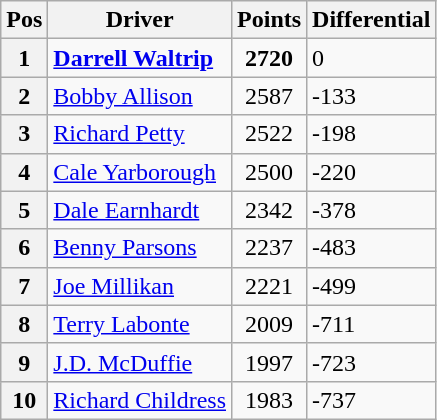<table class="wikitable">
<tr>
<th>Pos</th>
<th>Driver</th>
<th>Points</th>
<th>Differential</th>
</tr>
<tr>
<th>1 </th>
<td><strong><a href='#'>Darrell Waltrip</a></strong></td>
<td style="text-align:center;"><strong>2720</strong></td>
<td>0</td>
</tr>
<tr>
<th>2 </th>
<td><a href='#'>Bobby Allison</a></td>
<td style="text-align:center;">2587</td>
<td>-133</td>
</tr>
<tr>
<th>3 </th>
<td><a href='#'>Richard Petty</a></td>
<td style="text-align:center;">2522</td>
<td>-198</td>
</tr>
<tr>
<th>4 </th>
<td><a href='#'>Cale Yarborough</a></td>
<td style="text-align:center;">2500</td>
<td>-220</td>
</tr>
<tr>
<th>5 </th>
<td><a href='#'>Dale Earnhardt</a></td>
<td style="text-align:center;">2342</td>
<td>-378</td>
</tr>
<tr>
<th>6 </th>
<td><a href='#'>Benny Parsons</a></td>
<td style="text-align:center;">2237</td>
<td>-483</td>
</tr>
<tr>
<th>7 </th>
<td><a href='#'>Joe Millikan</a></td>
<td style="text-align:center;">2221</td>
<td>-499</td>
</tr>
<tr>
<th>8 </th>
<td><a href='#'>Terry Labonte</a></td>
<td style="text-align:center;">2009</td>
<td>-711</td>
</tr>
<tr>
<th>9 </th>
<td><a href='#'>J.D. McDuffie</a></td>
<td style="text-align:center;">1997</td>
<td>-723</td>
</tr>
<tr>
<th>10 </th>
<td><a href='#'>Richard Childress</a></td>
<td style="text-align:center;">1983</td>
<td>-737</td>
</tr>
</table>
